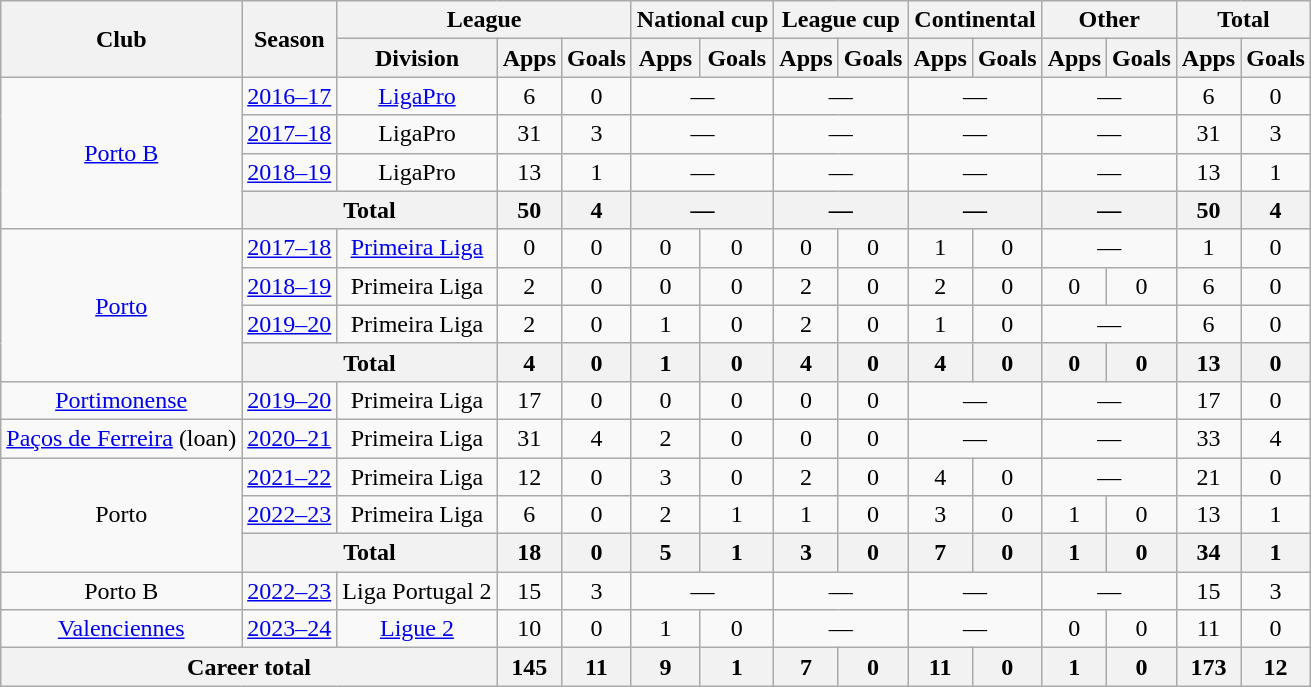<table class="wikitable" style="text-align: center">
<tr>
<th rowspan="2">Club</th>
<th rowspan="2">Season</th>
<th colspan="3">League</th>
<th colspan="2">National cup</th>
<th colspan="2">League cup</th>
<th colspan="2">Continental</th>
<th colspan="2">Other</th>
<th colspan="2">Total</th>
</tr>
<tr>
<th>Division</th>
<th>Apps</th>
<th>Goals</th>
<th>Apps</th>
<th>Goals</th>
<th>Apps</th>
<th>Goals</th>
<th>Apps</th>
<th>Goals</th>
<th>Apps</th>
<th>Goals</th>
<th>Apps</th>
<th>Goals</th>
</tr>
<tr>
<td rowspan="4"><a href='#'>Porto B</a></td>
<td><a href='#'>2016–17</a></td>
<td><a href='#'>LigaPro</a></td>
<td>6</td>
<td>0</td>
<td colspan="2">—</td>
<td colspan="2">—</td>
<td colspan="2">—</td>
<td colspan="2">—</td>
<td>6</td>
<td>0</td>
</tr>
<tr>
<td><a href='#'>2017–18</a></td>
<td>LigaPro</td>
<td>31</td>
<td>3</td>
<td colspan="2">—</td>
<td colspan="2">—</td>
<td colspan="2">—</td>
<td colspan="2">—</td>
<td>31</td>
<td>3</td>
</tr>
<tr>
<td><a href='#'>2018–19</a></td>
<td>LigaPro</td>
<td>13</td>
<td>1</td>
<td colspan="2">—</td>
<td colspan="2">—</td>
<td colspan="2">—</td>
<td colspan="2">—</td>
<td>13</td>
<td>1</td>
</tr>
<tr>
<th colspan="2">Total</th>
<th>50</th>
<th>4</th>
<th colspan="2">—</th>
<th colspan="2">—</th>
<th colspan="2">—</th>
<th colspan="2">—</th>
<th>50</th>
<th>4</th>
</tr>
<tr>
<td rowspan="4"><a href='#'>Porto</a></td>
<td><a href='#'>2017–18</a></td>
<td><a href='#'>Primeira Liga</a></td>
<td>0</td>
<td>0</td>
<td>0</td>
<td>0</td>
<td>0</td>
<td>0</td>
<td>1</td>
<td>0</td>
<td colspan="2">—</td>
<td>1</td>
<td>0</td>
</tr>
<tr>
<td><a href='#'>2018–19</a></td>
<td>Primeira Liga</td>
<td>2</td>
<td>0</td>
<td>0</td>
<td>0</td>
<td>2</td>
<td>0</td>
<td>2</td>
<td>0</td>
<td>0</td>
<td>0</td>
<td>6</td>
<td>0</td>
</tr>
<tr>
<td><a href='#'>2019–20</a></td>
<td>Primeira Liga</td>
<td>2</td>
<td>0</td>
<td>1</td>
<td>0</td>
<td>2</td>
<td>0</td>
<td>1</td>
<td>0</td>
<td colspan="2">—</td>
<td>6</td>
<td>0</td>
</tr>
<tr>
<th colspan="2">Total</th>
<th>4</th>
<th>0</th>
<th>1</th>
<th>0</th>
<th>4</th>
<th>0</th>
<th>4</th>
<th>0</th>
<th>0</th>
<th>0</th>
<th>13</th>
<th>0</th>
</tr>
<tr>
<td><a href='#'>Portimonense</a></td>
<td><a href='#'>2019–20</a></td>
<td>Primeira Liga</td>
<td>17</td>
<td>0</td>
<td>0</td>
<td>0</td>
<td>0</td>
<td>0</td>
<td colspan="2">—</td>
<td colspan="2">—</td>
<td>17</td>
<td>0</td>
</tr>
<tr>
<td><a href='#'>Paços de Ferreira</a> (loan)</td>
<td><a href='#'>2020–21</a></td>
<td>Primeira Liga</td>
<td>31</td>
<td>4</td>
<td>2</td>
<td>0</td>
<td>0</td>
<td>0</td>
<td colspan="2">—</td>
<td colspan="2">—</td>
<td>33</td>
<td>4</td>
</tr>
<tr>
<td rowspan="3">Porto</td>
<td><a href='#'>2021–22</a></td>
<td>Primeira Liga</td>
<td>12</td>
<td>0</td>
<td>3</td>
<td>0</td>
<td>2</td>
<td>0</td>
<td>4</td>
<td>0</td>
<td colspan="2">—</td>
<td>21</td>
<td>0</td>
</tr>
<tr>
<td><a href='#'>2022–23</a></td>
<td>Primeira Liga</td>
<td>6</td>
<td>0</td>
<td>2</td>
<td>1</td>
<td>1</td>
<td>0</td>
<td>3</td>
<td>0</td>
<td>1</td>
<td>0</td>
<td>13</td>
<td>1</td>
</tr>
<tr>
<th colspan="2">Total</th>
<th>18</th>
<th>0</th>
<th>5</th>
<th>1</th>
<th>3</th>
<th>0</th>
<th>7</th>
<th>0</th>
<th>1</th>
<th>0</th>
<th>34</th>
<th>1</th>
</tr>
<tr>
<td>Porto B</td>
<td><a href='#'>2022–23</a></td>
<td>Liga Portugal 2</td>
<td>15</td>
<td>3</td>
<td colspan="2">—</td>
<td colspan="2">—</td>
<td colspan="2">—</td>
<td colspan="2">—</td>
<td>15</td>
<td>3</td>
</tr>
<tr>
<td><a href='#'>Valenciennes</a></td>
<td><a href='#'>2023–24</a></td>
<td><a href='#'>Ligue 2</a></td>
<td>10</td>
<td>0</td>
<td>1</td>
<td>0</td>
<td colspan="2">—</td>
<td colspan="2">—</td>
<td>0</td>
<td>0</td>
<td>11</td>
<td>0</td>
</tr>
<tr>
<th colspan="3">Career total</th>
<th>145</th>
<th>11</th>
<th>9</th>
<th>1</th>
<th>7</th>
<th>0</th>
<th>11</th>
<th>0</th>
<th>1</th>
<th>0</th>
<th>173</th>
<th>12</th>
</tr>
</table>
